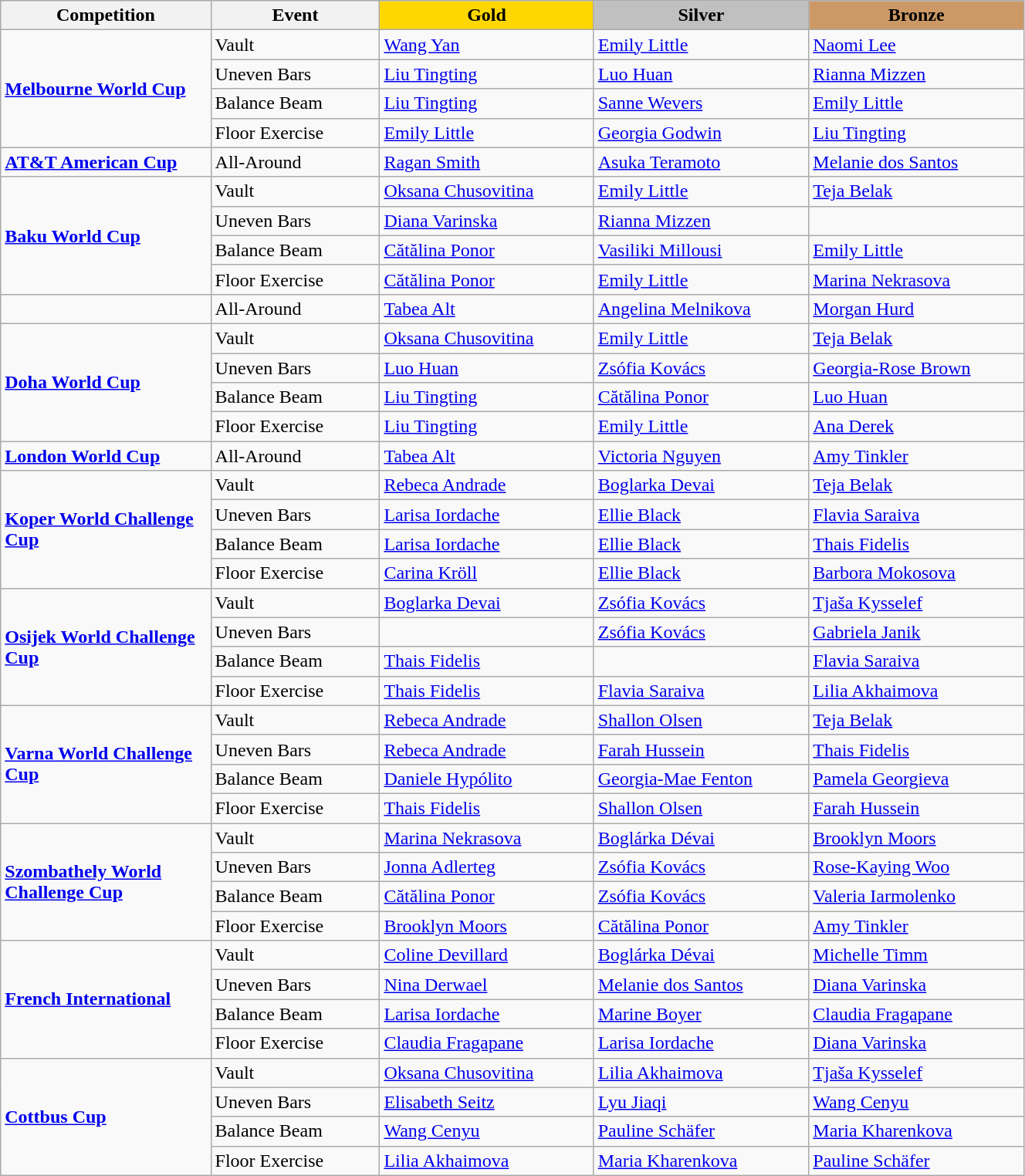<table class="wikitable" style="width:70%;">
<tr>
<th style="text-align:center; width:5%;">Competition</th>
<th style="text-align:center; width:5%;">Event</th>
<td style="text-align:center; width:6%; background:gold;"><strong>Gold</strong></td>
<td style="text-align:center; width:6%; background:silver;"><strong>Silver</strong></td>
<td style="text-align:center; width:6%; background:#c96;"><strong>Bronze</strong></td>
</tr>
<tr>
<td rowspan="4"><a href='#'><strong>Melbourne World Cup</strong></a></td>
<td>Vault</td>
<td> <a href='#'>Wang Yan</a></td>
<td> <a href='#'>Emily Little</a></td>
<td> <a href='#'>Naomi Lee</a></td>
</tr>
<tr>
<td>Uneven Bars</td>
<td> <a href='#'>Liu Tingting</a></td>
<td> <a href='#'>Luo Huan</a></td>
<td> <a href='#'>Rianna Mizzen</a></td>
</tr>
<tr>
<td>Balance Beam</td>
<td> <a href='#'>Liu Tingting</a></td>
<td> <a href='#'>Sanne Wevers</a></td>
<td> <a href='#'>Emily Little</a></td>
</tr>
<tr>
<td> Floor Exercise </td>
<td> <a href='#'>Emily Little</a></td>
<td> <a href='#'>Georgia Godwin</a></td>
<td> <a href='#'>Liu Tingting</a></td>
</tr>
<tr>
<td><a href='#'><strong>AT&T American Cup</strong></a></td>
<td>All-Around</td>
<td> <a href='#'>Ragan Smith</a></td>
<td> <a href='#'>Asuka Teramoto</a></td>
<td> <a href='#'>Melanie dos Santos</a></td>
</tr>
<tr>
<td rowspan="4"><a href='#'><strong>Baku World Cup</strong></a></td>
<td>Vault</td>
<td> <a href='#'>Oksana Chusovitina</a></td>
<td> <a href='#'>Emily Little</a></td>
<td> <a href='#'>Teja Belak</a></td>
</tr>
<tr>
<td>Uneven Bars</td>
<td> <a href='#'>Diana Varinska</a></td>
<td> <a href='#'>Rianna Mizzen</a></td>
<td></td>
</tr>
<tr>
<td>Balance Beam</td>
<td> <a href='#'>Cătălina Ponor</a></td>
<td> <a href='#'>Vasiliki Millousi</a></td>
<td> <a href='#'>Emily Little</a></td>
</tr>
<tr>
<td>Floor Exercise</td>
<td> <a href='#'>Cătălina Ponor</a></td>
<td> <a href='#'>Emily Little</a></td>
<td> <a href='#'>Marina Nekrasova</a></td>
</tr>
<tr>
<td></td>
<td>All-Around</td>
<td> <a href='#'>Tabea Alt</a></td>
<td> <a href='#'>Angelina Melnikova</a></td>
<td> <a href='#'>Morgan Hurd</a></td>
</tr>
<tr>
<td rowspan="4"><a href='#'><strong>Doha World Cup</strong></a></td>
<td>Vault</td>
<td> <a href='#'>Oksana Chusovitina</a></td>
<td> <a href='#'>Emily Little</a></td>
<td> <a href='#'>Teja Belak</a></td>
</tr>
<tr>
<td>Uneven Bars</td>
<td> <a href='#'>Luo Huan</a></td>
<td> <a href='#'>Zsófia Kovács</a></td>
<td> <a href='#'>Georgia-Rose Brown</a></td>
</tr>
<tr>
<td>Balance Beam</td>
<td> <a href='#'>Liu Tingting</a></td>
<td> <a href='#'>Cătălina Ponor</a></td>
<td> <a href='#'>Luo Huan</a></td>
</tr>
<tr>
<td>Floor Exercise</td>
<td> <a href='#'>Liu Tingting</a></td>
<td> <a href='#'>Emily Little</a></td>
<td> <a href='#'>Ana Derek</a></td>
</tr>
<tr>
<td><a href='#'><strong>London World Cup</strong></a></td>
<td>All-Around</td>
<td> <a href='#'>Tabea Alt</a></td>
<td> <a href='#'>Victoria Nguyen</a></td>
<td> <a href='#'>Amy Tinkler</a></td>
</tr>
<tr>
<td rowspan="4"><a href='#'><strong>Koper World Challenge Cup</strong></a></td>
<td>Vault</td>
<td> <a href='#'>Rebeca Andrade</a></td>
<td> <a href='#'>Boglarka Devai</a></td>
<td> <a href='#'>Teja Belak</a></td>
</tr>
<tr>
<td>Uneven Bars</td>
<td> <a href='#'>Larisa Iordache</a></td>
<td> <a href='#'>Ellie Black</a></td>
<td> <a href='#'>Flavia Saraiva</a></td>
</tr>
<tr>
<td>Balance Beam</td>
<td> <a href='#'>Larisa Iordache</a></td>
<td> <a href='#'>Ellie Black</a></td>
<td> <a href='#'>Thais Fidelis</a></td>
</tr>
<tr>
<td>Floor Exercise</td>
<td> <a href='#'>Carina Kröll</a></td>
<td> <a href='#'>Ellie Black</a></td>
<td> <a href='#'>Barbora Mokosova</a></td>
</tr>
<tr>
<td rowspan="4"><a href='#'><strong>Osijek World Challenge Cup</strong></a></td>
<td>Vault</td>
<td> <a href='#'>Boglarka Devai</a></td>
<td> <a href='#'>Zsófia Kovács</a></td>
<td> <a href='#'>Tjaša Kysselef</a></td>
</tr>
<tr>
<td>Uneven Bars</td>
<td></td>
<td> <a href='#'>Zsófia Kovács</a></td>
<td> <a href='#'>Gabriela Janik</a></td>
</tr>
<tr>
<td>Balance Beam</td>
<td> <a href='#'>Thais Fidelis</a></td>
<td></td>
<td> <a href='#'>Flavia Saraiva</a></td>
</tr>
<tr>
<td>Floor Exercise</td>
<td> <a href='#'>Thais Fidelis</a></td>
<td> <a href='#'>Flavia Saraiva</a></td>
<td> <a href='#'>Lilia Akhaimova</a></td>
</tr>
<tr>
<td rowspan="4"><a href='#'><strong>Varna World Challenge Cup</strong></a></td>
<td>Vault</td>
<td> <a href='#'>Rebeca Andrade</a></td>
<td> <a href='#'>Shallon Olsen</a></td>
<td> <a href='#'>Teja Belak</a></td>
</tr>
<tr>
<td>Uneven Bars</td>
<td> <a href='#'>Rebeca Andrade</a></td>
<td> <a href='#'>Farah Hussein</a></td>
<td> <a href='#'>Thais Fidelis</a></td>
</tr>
<tr>
<td>Balance Beam</td>
<td> <a href='#'>Daniele Hypólito</a></td>
<td> <a href='#'>Georgia-Mae Fenton</a></td>
<td> <a href='#'>Pamela Georgieva</a></td>
</tr>
<tr>
<td>Floor Exercise</td>
<td> <a href='#'>Thais Fidelis</a></td>
<td> <a href='#'>Shallon Olsen</a></td>
<td> <a href='#'>Farah Hussein</a></td>
</tr>
<tr>
<td rowspan="4"><a href='#'><strong>Szombathely World Challenge Cup</strong></a></td>
<td>Vault</td>
<td> <a href='#'>Marina Nekrasova</a></td>
<td> <a href='#'>Boglárka Dévai</a></td>
<td> <a href='#'>Brooklyn Moors</a></td>
</tr>
<tr>
<td>Uneven Bars</td>
<td> <a href='#'>Jonna Adlerteg</a></td>
<td> <a href='#'>Zsófia Kovács</a></td>
<td> <a href='#'>Rose-Kaying Woo</a></td>
</tr>
<tr>
<td>Balance Beam</td>
<td> <a href='#'>Cătălina Ponor</a></td>
<td> <a href='#'>Zsófia Kovács</a></td>
<td> <a href='#'>Valeria Iarmolenko</a></td>
</tr>
<tr>
<td>Floor Exercise</td>
<td> <a href='#'>Brooklyn Moors</a></td>
<td> <a href='#'>Cătălina Ponor</a></td>
<td> <a href='#'>Amy Tinkler</a></td>
</tr>
<tr>
<td rowspan="4"><a href='#'><strong>French International</strong></a></td>
<td>Vault</td>
<td> <a href='#'>Coline Devillard</a></td>
<td> <a href='#'>Boglárka Dévai</a></td>
<td> <a href='#'>Michelle Timm</a></td>
</tr>
<tr>
<td>Uneven Bars</td>
<td> <a href='#'>Nina Derwael</a></td>
<td> <a href='#'>Melanie dos Santos</a></td>
<td> <a href='#'>Diana Varinska</a></td>
</tr>
<tr>
<td>Balance Beam</td>
<td> <a href='#'>Larisa Iordache</a></td>
<td> <a href='#'>Marine Boyer</a></td>
<td> <a href='#'>Claudia Fragapane</a></td>
</tr>
<tr>
<td>Floor Exercise</td>
<td> <a href='#'>Claudia Fragapane</a></td>
<td> <a href='#'>Larisa Iordache</a></td>
<td> <a href='#'>Diana Varinska</a></td>
</tr>
<tr>
<td rowspan="4"><a href='#'><strong>Cottbus Cup</strong></a></td>
<td>Vault</td>
<td> <a href='#'>Oksana Chusovitina</a></td>
<td> <a href='#'>Lilia Akhaimova</a></td>
<td> <a href='#'>Tjaša Kysselef</a></td>
</tr>
<tr>
<td>Uneven Bars</td>
<td> <a href='#'>Elisabeth Seitz</a></td>
<td> <a href='#'>Lyu Jiaqi</a></td>
<td> <a href='#'>Wang Cenyu</a></td>
</tr>
<tr>
<td>Balance Beam</td>
<td> <a href='#'>Wang Cenyu</a></td>
<td> <a href='#'>Pauline Schäfer</a></td>
<td> <a href='#'>Maria Kharenkova</a></td>
</tr>
<tr>
<td>Floor Exercise</td>
<td> <a href='#'>Lilia Akhaimova</a></td>
<td> <a href='#'>Maria Kharenkova</a></td>
<td> <a href='#'>Pauline Schäfer</a></td>
</tr>
</table>
